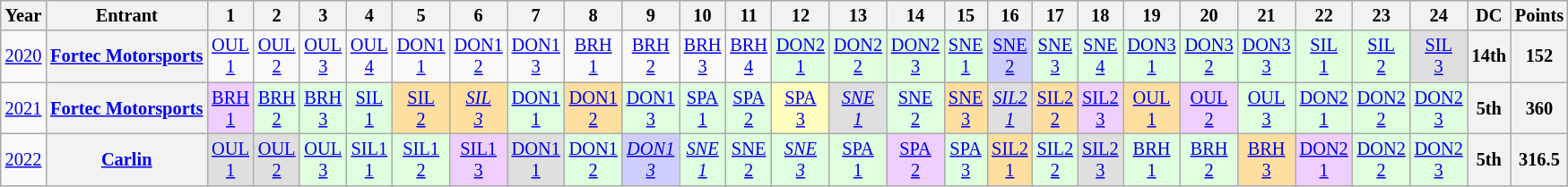<table class="wikitable" style="text-align:center; font-size:85%">
<tr>
<th>Year</th>
<th>Entrant</th>
<th>1</th>
<th>2</th>
<th>3</th>
<th>4</th>
<th>5</th>
<th>6</th>
<th>7</th>
<th>8</th>
<th>9</th>
<th>10</th>
<th>11</th>
<th>12</th>
<th>13</th>
<th>14</th>
<th>15</th>
<th>16</th>
<th>17</th>
<th>18</th>
<th>19</th>
<th>20</th>
<th>21</th>
<th>22</th>
<th>23</th>
<th>24</th>
<th>DC</th>
<th>Points</th>
</tr>
<tr>
<td><a href='#'>2020</a></td>
<th nowrap><a href='#'>Fortec Motorsports</a></th>
<td style="background:#;"><a href='#'>OUL<br>1</a></td>
<td style="background:#;"><a href='#'>OUL<br>2</a></td>
<td style="background:#;"><a href='#'>OUL<br>3</a></td>
<td style="background:#;"><a href='#'>OUL<br>4</a></td>
<td style="background:#;"><a href='#'>DON1<br>1</a></td>
<td style="background:#;"><a href='#'>DON1<br>2</a></td>
<td style="background:#;"><a href='#'>DON1<br>3</a></td>
<td style="background:#;"><a href='#'>BRH<br>1</a></td>
<td style="background:#;"><a href='#'>BRH<br>2</a></td>
<td style="background:#;"><a href='#'>BRH<br>3</a></td>
<td style="background:#;"><a href='#'>BRH<br>4</a></td>
<td style="background:#DFFFDF;"><a href='#'>DON2<br>1</a><br></td>
<td style="background:#DFFFDF;"><a href='#'>DON2<br>2</a><br></td>
<td style="background:#DFFFDF;"><a href='#'>DON2<br>3</a><br></td>
<td style="background:#DFFFDF;"><a href='#'>SNE<br>1</a><br></td>
<td style="background:#CFCFFF;"><a href='#'>SNE<br>2</a><br></td>
<td style="background:#DFFFDF;"><a href='#'>SNE<br>3</a><br></td>
<td style="background:#DFFFDF;"><a href='#'>SNE<br>4</a><br></td>
<td style="background:#DFFFDF;"><a href='#'>DON3<br>1</a><br></td>
<td style="background:#DFFFDF;"><a href='#'>DON3<br>2</a><br></td>
<td style="background:#DFFFDF;"><a href='#'>DON3<br>3</a><br></td>
<td style="background:#DFFFDF;"><a href='#'>SIL<br>1</a><br></td>
<td style="background:#DFFFDF;"><a href='#'>SIL<br>2</a><br></td>
<td style="background:#DFDFDF;"><a href='#'>SIL<br>3</a><br></td>
<th>14th</th>
<th>152</th>
</tr>
<tr>
<td><a href='#'>2021</a></td>
<th nowrap><a href='#'>Fortec Motorsports</a></th>
<td style="background:#EFCFFF;"><a href='#'>BRH<br>1</a><br></td>
<td style="background:#DFFFDF;"><a href='#'>BRH<br>2</a><br></td>
<td style="background:#DFFFDF;"><a href='#'>BRH<br>3</a><br></td>
<td style="background:#DFFFDF;"><a href='#'>SIL<br>1</a><br></td>
<td style="background:#FFDF9F;"><a href='#'>SIL<br>2</a><br></td>
<td style="background:#FFDF9F;"><em><a href='#'>SIL<br>3</a></em><br></td>
<td style="background:#DFFFDF;"><a href='#'>DON1<br>1</a><br></td>
<td style="background:#FFDF9F;"><a href='#'>DON1<br>2</a><br></td>
<td style="background:#DFFFDF;"><a href='#'>DON1<br>3</a><br></td>
<td style="background:#DFFFDF;"><a href='#'>SPA<br>1</a><br></td>
<td style="background:#DFFFDF;"><a href='#'>SPA<br>2</a><br></td>
<td style="background:#FFFFBF;"><a href='#'>SPA<br>3</a><br></td>
<td style="background:#DFDFDF;"><em><a href='#'>SNE<br>1</a></em><br></td>
<td style="background:#DFFFDF;"><a href='#'>SNE<br>2</a><br></td>
<td style="background:#FFDF9F;"><a href='#'>SNE<br>3</a><br></td>
<td style="background:#DFDFDF;"><em><a href='#'>SIL2<br>1</a></em><br></td>
<td style="background:#FFDF9F;"><a href='#'>SIL2<br>2</a><br></td>
<td style="background:#EFCFFF;"><a href='#'>SIL2<br>3</a><br></td>
<td style="background:#FFDF9F;"><a href='#'>OUL<br>1</a><br></td>
<td style="background:#EFCFFF;"><a href='#'>OUL<br>2</a><br></td>
<td style="background:#DFFFDF;"><a href='#'>OUL<br>3</a><br></td>
<td style="background:#DFFFDF;"><a href='#'>DON2<br>1</a><br></td>
<td style="background:#DFFFDF;"><a href='#'>DON2<br>2</a><br></td>
<td style="background:#DFFFDF;"><a href='#'>DON2<br>3</a><br></td>
<th>5th</th>
<th>360</th>
</tr>
<tr>
<td><a href='#'>2022</a></td>
<th nowrap><a href='#'>Carlin</a></th>
<td style="background:#DFDFDF;"><a href='#'>OUL<br>1</a><br></td>
<td style="background:#DFDFDF;"><a href='#'>OUL<br>2</a><br></td>
<td style="background:#DFFFDF;"><a href='#'>OUL<br>3</a><br></td>
<td style="background:#DFFFDF;"><a href='#'>SIL1<br>1</a><br></td>
<td style="background:#DFFFDF;"><a href='#'>SIL1<br>2</a><br></td>
<td style="background:#EFCFFF;"><a href='#'>SIL1<br>3</a><br></td>
<td style="background:#DFDFDF;"><a href='#'>DON1<br>1</a><br></td>
<td style="background:#DFFFDF;"><a href='#'>DON1<br>2</a><br></td>
<td style="background:#CFCFFF;"><em><a href='#'>DON1<br>3</a></em><br></td>
<td style="background:#DFFFDF;"><em><a href='#'>SNE<br>1</a></em><br></td>
<td style="background:#DFFFDF;"><a href='#'>SNE<br>2</a><br></td>
<td style="background:#DFFFDF;"><em><a href='#'>SNE<br>3</a></em><br></td>
<td style="background:#DFFFDF;"><a href='#'>SPA<br>1</a><br></td>
<td style="background:#EFCFFF;"><a href='#'>SPA<br>2</a><br></td>
<td style="background:#DFFFDF;"><a href='#'>SPA<br>3</a><br></td>
<td style="background:#FFDF9F;"><a href='#'>SIL2<br>1</a><br></td>
<td style="background:#DFFFDF;"><a href='#'>SIL2<br>2</a><br></td>
<td style="background:#DFDFDF;"><a href='#'>SIL2<br>3</a><br></td>
<td style="background:#DFFFDF;"><a href='#'>BRH<br>1</a><br></td>
<td style="background:#DFFFDF;"><a href='#'>BRH<br>2</a><br></td>
<td style="background:#FFDF9F;"><a href='#'>BRH<br>3</a><br></td>
<td style="background:#EFCFFF;"><a href='#'>DON2<br>1</a><br></td>
<td style="background:#DFFFDF;"><a href='#'>DON2<br>2</a><br></td>
<td style="background:#DFFFDF;"><a href='#'>DON2<br>3</a><br></td>
<th>5th</th>
<th>316.5</th>
</tr>
</table>
